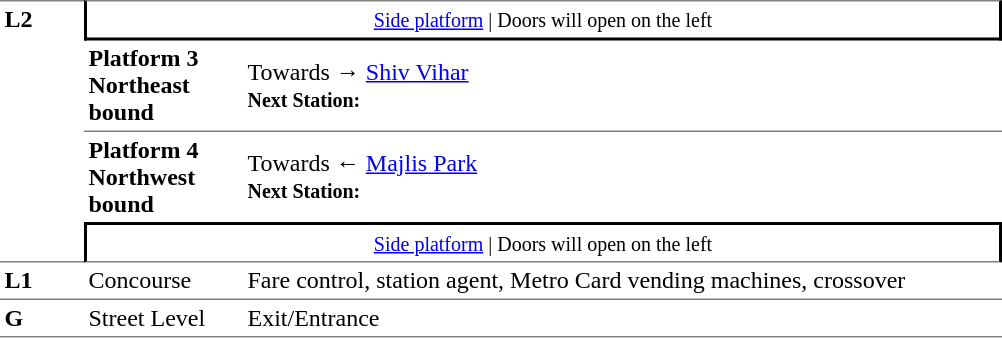<table table border=0 cellspacing=0 cellpadding=3>
<tr>
<td style="border-top:solid 1px grey;border-bottom:solid 1px grey;" width=50 rowspan=4 valign=top><strong>L2</strong></td>
<td style="border-top:solid 1px grey;border-right:solid 2px black;border-left:solid 2px black;border-bottom:solid 2px black;text-align:center;" colspan=2><small><a href='#'>Side platform</a> | Doors will open on the left </small></td>
</tr>
<tr>
<td style="border-bottom:solid 1px grey;" width=100><span><strong>Platform 3</strong><br><strong>Northeast bound</strong></span></td>
<td style="border-bottom:solid 1px grey;" width=500>Towards → <a href='#'>Shiv Vihar</a><br><small><strong>Next Station:</strong> </small></td>
</tr>
<tr>
<td><span><strong>Platform 4</strong><br><strong>Northwest bound</strong></span></td>
<td><span></span>Towards ← <a href='#'>Majlis Park</a><br><small><strong>Next Station:</strong> </small></td>
</tr>
<tr>
<td style="border-top:solid 2px black;border-right:solid 2px black;border-left:solid 2px black;border-bottom:solid 1px grey;text-align:center;" colspan=2><small><a href='#'>Side platform</a> | Doors will open on the left </small></td>
</tr>
<tr>
<td valign=top><strong>L1</strong></td>
<td valign=top>Concourse</td>
<td valign=top>Fare control, station agent, Metro Card vending machines, crossover</td>
</tr>
<tr>
<td style="border-bottom:solid 1px grey;border-top:solid 1px grey;" width=50 valign=top><strong>G</strong></td>
<td style="border-top:solid 1px grey;border-bottom:solid 1px grey;" width=100 valign=top>Street Level</td>
<td style="border-top:solid 1px grey;border-bottom:solid 1px grey;" width=500 valign=top>Exit/Entrance</td>
</tr>
</table>
